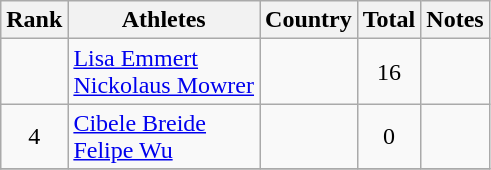<table class="wikitable sortable" style="text-align:center">
<tr>
<th>Rank</th>
<th>Athletes</th>
<th>Country</th>
<th>Total</th>
<th>Notes</th>
</tr>
<tr>
<td></td>
<td align=left><a href='#'>Lisa Emmert</a><br><a href='#'>Nickolaus Mowrer</a></td>
<td align=left></td>
<td>16</td>
<td></td>
</tr>
<tr>
<td>4</td>
<td align=left><a href='#'>Cibele Breide</a><br><a href='#'>Felipe Wu</a></td>
<td align=left></td>
<td>0</td>
<td></td>
</tr>
<tr>
</tr>
</table>
